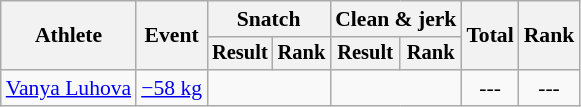<table class="wikitable" style="font-size:90%">
<tr>
<th rowspan="2">Athlete</th>
<th rowspan="2">Event</th>
<th colspan="2">Snatch</th>
<th colspan="2">Clean & jerk</th>
<th rowspan="2">Total</th>
<th rowspan="2">Rank</th>
</tr>
<tr style="font-size:95%">
<th>Result</th>
<th>Rank</th>
<th>Result</th>
<th>Rank</th>
</tr>
<tr align=center>
<td align=left><a href='#'>Vanya Luhova</a></td>
<td align=left><a href='#'>−58 kg</a></td>
<td colspan=2></td>
<td colspan=2></td>
<td><em>---</em></td>
<td><em>---</em></td>
</tr>
</table>
